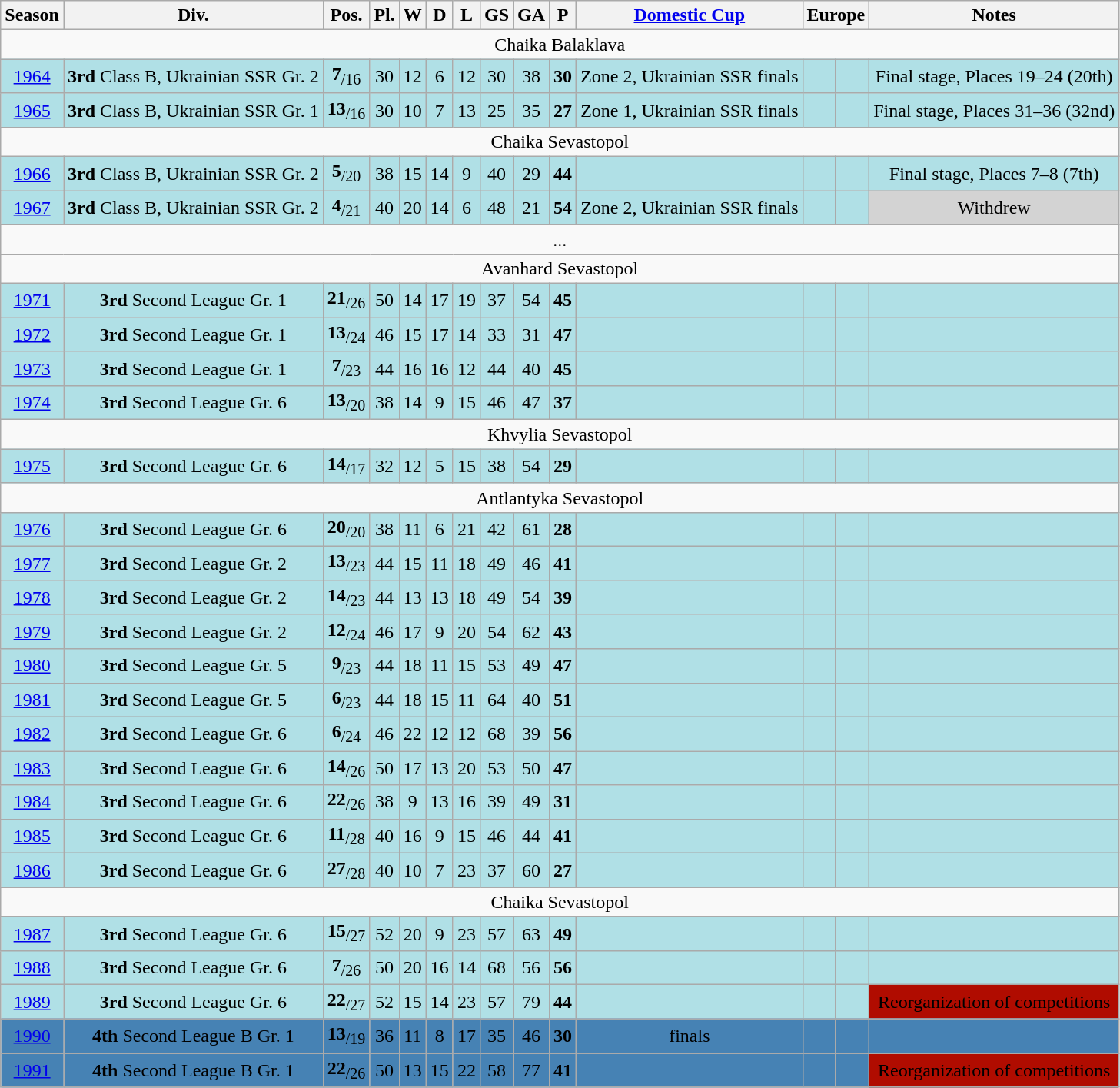<table class="wikitable">
<tr>
<th>Season</th>
<th>Div.</th>
<th>Pos.</th>
<th>Pl.</th>
<th>W</th>
<th>D</th>
<th>L</th>
<th>GS</th>
<th>GA</th>
<th>P</th>
<th><a href='#'>Domestic Cup</a></th>
<th colspan=2>Europe</th>
<th>Notes</th>
</tr>
<tr>
<td align=center colspan=14>Chaika Balaklava</td>
</tr>
<tr bgcolor=PowderBlue>
<td align=center><a href='#'>1964</a></td>
<td align=center><strong>3rd</strong> Class B, Ukrainian SSR Gr. 2</td>
<td align=center><strong>7</strong><sub>/16</sub></td>
<td align=center>30</td>
<td align=center>12</td>
<td align=center>6</td>
<td align=center>12</td>
<td align=center>30</td>
<td align=center>38</td>
<td align=center><strong>30</strong></td>
<td align=center>Zone 2, Ukrainian SSR  finals</td>
<td align=center></td>
<td align=center></td>
<td align=center>Final stage, Places 19–24 (20th)</td>
</tr>
<tr bgcolor=PowderBlue>
<td align=center><a href='#'>1965</a></td>
<td align=center><strong>3rd</strong> Class B, Ukrainian SSR Gr. 1</td>
<td align=center><strong>13</strong><sub>/16</sub></td>
<td align=center>30</td>
<td align=center>10</td>
<td align=center>7</td>
<td align=center>13</td>
<td align=center>25</td>
<td align=center>35</td>
<td align=center><strong>27</strong></td>
<td align=center>Zone 1, Ukrainian SSR  finals</td>
<td align=center></td>
<td align=center></td>
<td align=center>Final stage, Places 31–36 (32nd)</td>
</tr>
<tr>
<td align=center colspan=14>Chaika Sevastopol</td>
</tr>
<tr bgcolor=PowderBlue>
<td align=center><a href='#'>1966</a></td>
<td align=center><strong>3rd</strong> Class B, Ukrainian SSR Gr. 2</td>
<td align=center><strong>5</strong><sub>/20</sub></td>
<td align=center>38</td>
<td align=center>15</td>
<td align=center>14</td>
<td align=center>9</td>
<td align=center>40</td>
<td align=center>29</td>
<td align=center><strong>44</strong></td>
<td align=center></td>
<td align=center></td>
<td align=center></td>
<td align=center>Final stage, Places 7–8 (7th)</td>
</tr>
<tr bgcolor=PowderBlue>
<td align=center><a href='#'>1967</a></td>
<td align=center><strong>3rd</strong> Class B, Ukrainian SSR Gr. 2</td>
<td align=center><strong>4</strong><sub>/21</sub></td>
<td align=center>40</td>
<td align=center>20</td>
<td align=center>14</td>
<td align=center>6</td>
<td align=center>48</td>
<td align=center>21</td>
<td align=center><strong>54</strong></td>
<td align=center>Zone 2, Ukrainian SSR  finals</td>
<td align=center></td>
<td align=center></td>
<td align=center bgcolor=lightgrey>Withdrew</td>
</tr>
<tr>
<td align=center colspan=14>...</td>
</tr>
<tr>
<td align=center colspan=14>Avanhard Sevastopol</td>
</tr>
<tr bgcolor=PowderBlue>
<td align=center><a href='#'>1971</a></td>
<td align=center><strong>3rd</strong> Second League Gr. 1</td>
<td align=center><strong>21</strong><sub>/26</sub></td>
<td align=center>50</td>
<td align=center>14</td>
<td align=center>17</td>
<td align=center>19</td>
<td align=center>37</td>
<td align=center>54</td>
<td align=center><strong>45</strong></td>
<td align=center></td>
<td align=center></td>
<td align=center></td>
<td align=center></td>
</tr>
<tr bgcolor=PowderBlue>
<td align=center><a href='#'>1972</a></td>
<td align=center><strong>3rd</strong> Second League Gr. 1</td>
<td align=center><strong>13</strong><sub>/24</sub></td>
<td align=center>46</td>
<td align=center>15</td>
<td align=center>17</td>
<td align=center>14</td>
<td align=center>33</td>
<td align=center>31</td>
<td align=center><strong>47</strong></td>
<td align=center></td>
<td align=center></td>
<td align=center></td>
<td align=center></td>
</tr>
<tr bgcolor=PowderBlue>
<td align=center><a href='#'>1973</a></td>
<td align=center><strong>3rd</strong> Second League Gr. 1</td>
<td align=center><strong>7</strong><sub>/23</sub></td>
<td align=center>44</td>
<td align=center>16</td>
<td align=center>16</td>
<td align=center>12</td>
<td align=center>44</td>
<td align=center>40</td>
<td align=center><strong>45</strong></td>
<td align=center></td>
<td align=center></td>
<td align=center></td>
<td align=center></td>
</tr>
<tr bgcolor=PowderBlue>
<td align=center><a href='#'>1974</a></td>
<td align=center><strong>3rd</strong> Second League Gr. 6</td>
<td align=center><strong>13</strong><sub>/20</sub></td>
<td align=center>38</td>
<td align=center>14</td>
<td align=center>9</td>
<td align=center>15</td>
<td align=center>46</td>
<td align=center>47</td>
<td align=center><strong>37</strong></td>
<td align=center></td>
<td align=center></td>
<td align=center></td>
<td align=center></td>
</tr>
<tr>
<td align=center colspan=14>Khvylia Sevastopol</td>
</tr>
<tr bgcolor=PowderBlue>
<td align=center><a href='#'>1975</a></td>
<td align=center><strong>3rd</strong> Second League Gr. 6</td>
<td align=center><strong>14</strong><sub>/17</sub></td>
<td align=center>32</td>
<td align=center>12</td>
<td align=center>5</td>
<td align=center>15</td>
<td align=center>38</td>
<td align=center>54</td>
<td align=center><strong>29</strong></td>
<td align=center></td>
<td align=center></td>
<td align=center></td>
<td align=center></td>
</tr>
<tr>
<td align=center colspan=14>Antlantyka Sevastopol</td>
</tr>
<tr bgcolor=PowderBlue>
<td align=center><a href='#'>1976</a></td>
<td align=center><strong>3rd</strong> Second League Gr. 6</td>
<td align=center><strong>20</strong><sub>/20</sub></td>
<td align=center>38</td>
<td align=center>11</td>
<td align=center>6</td>
<td align=center>21</td>
<td align=center>42</td>
<td align=center>61</td>
<td align=center><strong>28</strong></td>
<td align=center></td>
<td align=center></td>
<td align=center></td>
<td align=center></td>
</tr>
<tr bgcolor=PowderBlue>
<td align=center><a href='#'>1977</a></td>
<td align=center><strong>3rd</strong> Second League Gr. 2</td>
<td align=center><strong>13</strong><sub>/23</sub></td>
<td align=center>44</td>
<td align=center>15</td>
<td align=center>11</td>
<td align=center>18</td>
<td align=center>49</td>
<td align=center>46</td>
<td align=center><strong>41</strong></td>
<td align=center></td>
<td align=center></td>
<td align=center></td>
<td align=center></td>
</tr>
<tr bgcolor=PowderBlue>
<td align=center><a href='#'>1978</a></td>
<td align=center><strong>3rd</strong> Second League Gr. 2</td>
<td align=center><strong>14</strong><sub>/23</sub></td>
<td align=center>44</td>
<td align=center>13</td>
<td align=center>13</td>
<td align=center>18</td>
<td align=center>49</td>
<td align=center>54</td>
<td align=center><strong>39</strong></td>
<td align=center></td>
<td align=center></td>
<td align=center></td>
<td align=center></td>
</tr>
<tr bgcolor=PowderBlue>
<td align=center><a href='#'>1979</a></td>
<td align=center><strong>3rd</strong> Second League Gr. 2</td>
<td align=center><strong>12</strong><sub>/24</sub></td>
<td align=center>46</td>
<td align=center>17</td>
<td align=center>9</td>
<td align=center>20</td>
<td align=center>54</td>
<td align=center>62</td>
<td align=center><strong>43</strong></td>
<td align=center></td>
<td align=center></td>
<td align=center></td>
<td align=center></td>
</tr>
<tr bgcolor=PowderBlue>
<td align=center><a href='#'>1980</a></td>
<td align=center><strong>3rd</strong> Second League Gr. 5</td>
<td align=center><strong>9</strong><sub>/23</sub></td>
<td align=center>44</td>
<td align=center>18</td>
<td align=center>11</td>
<td align=center>15</td>
<td align=center>53</td>
<td align=center>49</td>
<td align=center><strong>47</strong></td>
<td align=center></td>
<td align=center></td>
<td align=center></td>
<td align=center></td>
</tr>
<tr bgcolor=PowderBlue>
<td align=center><a href='#'>1981</a></td>
<td align=center><strong>3rd</strong> Second League Gr. 5</td>
<td align=center><strong>6</strong><sub>/23</sub></td>
<td align=center>44</td>
<td align=center>18</td>
<td align=center>15</td>
<td align=center>11</td>
<td align=center>64</td>
<td align=center>40</td>
<td align=center><strong>51</strong></td>
<td align=center></td>
<td align=center></td>
<td align=center></td>
<td align=center></td>
</tr>
<tr bgcolor=PowderBlue>
<td align=center><a href='#'>1982</a></td>
<td align=center><strong>3rd</strong> Second League Gr. 6</td>
<td align=center><strong>6</strong><sub>/24</sub></td>
<td align=center>46</td>
<td align=center>22</td>
<td align=center>12</td>
<td align=center>12</td>
<td align=center>68</td>
<td align=center>39</td>
<td align=center><strong>56</strong></td>
<td align=center></td>
<td align=center></td>
<td align=center></td>
<td align=center></td>
</tr>
<tr bgcolor=PowderBlue>
<td align=center><a href='#'>1983</a></td>
<td align=center><strong>3rd</strong> Second League Gr. 6</td>
<td align=center><strong>14</strong><sub>/26</sub></td>
<td align=center>50</td>
<td align=center>17</td>
<td align=center>13</td>
<td align=center>20</td>
<td align=center>53</td>
<td align=center>50</td>
<td align=center><strong>47</strong></td>
<td align=center></td>
<td align=center></td>
<td align=center></td>
<td align=center></td>
</tr>
<tr bgcolor=PowderBlue>
<td align=center><a href='#'>1984</a></td>
<td align=center><strong>3rd</strong> Second League Gr. 6</td>
<td align=center><strong>22</strong><sub>/26</sub></td>
<td align=center>38</td>
<td align=center>9</td>
<td align=center>13</td>
<td align=center>16</td>
<td align=center>39</td>
<td align=center>49</td>
<td align=center><strong>31</strong></td>
<td align=center></td>
<td align=center></td>
<td align=center></td>
<td align=center></td>
</tr>
<tr bgcolor=PowderBlue>
<td align=center><a href='#'>1985</a></td>
<td align=center><strong>3rd</strong> Second League Gr. 6</td>
<td align=center><strong>11</strong><sub>/28</sub></td>
<td align=center>40</td>
<td align=center>16</td>
<td align=center>9</td>
<td align=center>15</td>
<td align=center>46</td>
<td align=center>44</td>
<td align=center><strong>41</strong></td>
<td align=center></td>
<td align=center></td>
<td align=center></td>
<td align=center></td>
</tr>
<tr bgcolor=PowderBlue>
<td align=center><a href='#'>1986</a></td>
<td align=center><strong>3rd</strong> Second League Gr. 6</td>
<td align=center><strong>27</strong><sub>/28</sub></td>
<td align=center>40</td>
<td align=center>10</td>
<td align=center>7</td>
<td align=center>23</td>
<td align=center>37</td>
<td align=center>60</td>
<td align=center><strong>27</strong></td>
<td align=center></td>
<td align=center></td>
<td align=center></td>
<td align=center></td>
</tr>
<tr>
<td align=center colspan=14>Chaika Sevastopol</td>
</tr>
<tr bgcolor=PowderBlue>
<td align=center><a href='#'>1987</a></td>
<td align=center><strong>3rd</strong> Second League Gr. 6</td>
<td align=center><strong>15</strong><sub>/27</sub></td>
<td align=center>52</td>
<td align=center>20</td>
<td align=center>9</td>
<td align=center>23</td>
<td align=center>57</td>
<td align=center>63</td>
<td align=center><strong>49</strong></td>
<td align=center></td>
<td align=center></td>
<td align=center></td>
<td align=center></td>
</tr>
<tr bgcolor=PowderBlue>
<td align=center><a href='#'>1988</a></td>
<td align=center><strong>3rd</strong> Second League Gr. 6</td>
<td align=center><strong>7</strong><sub>/26</sub></td>
<td align=center>50</td>
<td align=center>20</td>
<td align=center>16</td>
<td align=center>14</td>
<td align=center>68</td>
<td align=center>56</td>
<td align=center><strong>56</strong></td>
<td align=center></td>
<td align=center></td>
<td align=center></td>
<td align=center></td>
</tr>
<tr bgcolor=PowderBlue>
<td align=center><a href='#'>1989</a></td>
<td align=center><strong>3rd</strong> Second League Gr. 6</td>
<td align=center><strong>22</strong><sub>/27</sub></td>
<td align=center>52</td>
<td align=center>15</td>
<td align=center>14</td>
<td align=center>23</td>
<td align=center>57</td>
<td align=center>79</td>
<td align=center><strong>44</strong></td>
<td align=center></td>
<td align=center></td>
<td align=center></td>
<td align=center bgcolor=brick>Reorganization of competitions</td>
</tr>
<tr bgcolor=SteelBlue>
<td align=center><a href='#'>1990</a></td>
<td align=center><strong>4th</strong> Second League B Gr. 1</td>
<td align=center><strong>13</strong><sub>/19</sub></td>
<td align=center>36</td>
<td align=center>11</td>
<td align=center>8</td>
<td align=center>17</td>
<td align=center>35</td>
<td align=center>46</td>
<td align=center><strong>30</strong></td>
<td align=center> finals</td>
<td align=center></td>
<td align=center></td>
<td align=center></td>
</tr>
<tr bgcolor=SteelBlue>
<td align=center><a href='#'>1991</a></td>
<td align=center><strong>4th</strong> Second League B Gr. 1</td>
<td align=center><strong>22</strong><sub>/26</sub></td>
<td align=center>50</td>
<td align=center>13</td>
<td align=center>15</td>
<td align=center>22</td>
<td align=center>58</td>
<td align=center>77</td>
<td align=center><strong>41</strong></td>
<td align=center></td>
<td align=center></td>
<td align=center></td>
<td align=center bgcolor=brick>Reorganization of competitions</td>
</tr>
</table>
